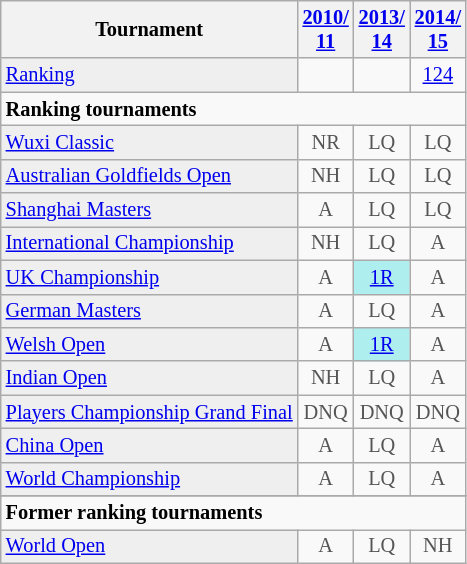<table class="wikitable" style="font-size:85%;">
<tr>
<th>Tournament</th>
<th><a href='#'>2010/<br>11</a></th>
<th><a href='#'>2013/<br>14</a></th>
<th><a href='#'>2014/<br>15</a></th>
</tr>
<tr>
<td style="background:#EFEFEF;"><a href='#'>Ranking</a></td>
<td align="center"></td>
<td align="center"></td>
<td align="center"><a href='#'>124</a></td>
</tr>
<tr>
<td colspan="10"><strong>Ranking tournaments</strong></td>
</tr>
<tr>
<td style="background:#EFEFEF;"><a href='#'>Wuxi Classic</a></td>
<td align="center" style="color:#555555;">NR</td>
<td align="center" style="color:#555555;">LQ</td>
<td align="center" style="color:#555555;">LQ</td>
</tr>
<tr>
<td style="background:#EFEFEF;"><a href='#'>Australian Goldfields Open</a></td>
<td align="center" style="color:#555555;">NH</td>
<td align="center" style="color:#555555;">LQ</td>
<td align="center" style="color:#555555;">LQ</td>
</tr>
<tr>
<td style="background:#EFEFEF;"><a href='#'>Shanghai Masters</a></td>
<td align="center" style="color:#555555;">A</td>
<td align="center" style="color:#555555;">LQ</td>
<td align="center" style="color:#555555;">LQ</td>
</tr>
<tr>
<td style="background:#EFEFEF;"><a href='#'>International Championship</a></td>
<td align="center" style="color:#555555;">NH</td>
<td align="center" style="color:#555555;">LQ</td>
<td align="center" style="color:#555555;">A</td>
</tr>
<tr>
<td style="background:#EFEFEF;"><a href='#'>UK Championship</a></td>
<td align="center" style="color:#555555;">A</td>
<td align="center" style="background:#afeeee;"><a href='#'>1R</a></td>
<td align="center" style="color:#555555;">A</td>
</tr>
<tr>
<td style="background:#EFEFEF;"><a href='#'>German Masters</a></td>
<td align="center" style="color:#555555;">A</td>
<td align="center" style="color:#555555;">LQ</td>
<td align="center" style="color:#555555;">A</td>
</tr>
<tr>
<td style="background:#EFEFEF;"><a href='#'>Welsh Open</a></td>
<td align="center" style="color:#555555;">A</td>
<td align="center" style="background:#afeeee;"><a href='#'>1R</a></td>
<td align="center" style="color:#555555;">A</td>
</tr>
<tr>
<td style="background:#EFEFEF;"><a href='#'>Indian Open</a></td>
<td align="center" style="color:#555555;">NH</td>
<td align="center" style="color:#555555;">LQ</td>
<td align="center" style="color:#555555;">A</td>
</tr>
<tr>
<td style="background:#EFEFEF;"><a href='#'>Players Championship Grand Final</a></td>
<td align="center" style="color:#555555;">DNQ</td>
<td align="center" style="color:#555555;">DNQ</td>
<td align="center" style="color:#555555;">DNQ</td>
</tr>
<tr>
<td style="background:#EFEFEF;"><a href='#'>China Open</a></td>
<td align="center" style="color:#555555;">A</td>
<td align="center" style="color:#555555;">LQ</td>
<td align="center" style="color:#555555;">A</td>
</tr>
<tr>
<td style="background:#EFEFEF;"><a href='#'>World Championship</a></td>
<td align="center" style="color:#555555;">A</td>
<td align="center" style="color:#555555;">LQ</td>
<td align="center" style="color:#555555;">A</td>
</tr>
<tr>
</tr>
<tr>
<td colspan="10"><strong>Former ranking tournaments</strong></td>
</tr>
<tr>
<td style="background:#EFEFEF;"><a href='#'>World Open</a></td>
<td align="center" style="color:#555555;">A</td>
<td align="center" style="color:#555555;">LQ</td>
<td align="center" style="color:#555555;">NH</td>
</tr>
</table>
